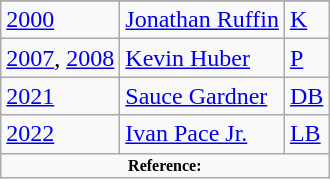<table class="wikitable">
<tr>
</tr>
<tr>
<td><a href='#'>2000</a></td>
<td><a href='#'>Jonathan Ruffin</a></td>
<td><a href='#'>K</a></td>
</tr>
<tr>
<td><a href='#'>2007</a>, <a href='#'>2008</a></td>
<td><a href='#'>Kevin Huber</a></td>
<td><a href='#'>P</a></td>
</tr>
<tr>
<td><a href='#'>2021</a></td>
<td><a href='#'>Sauce Gardner</a></td>
<td><a href='#'>DB</a></td>
</tr>
<tr>
<td><a href='#'>2022</a></td>
<td><a href='#'>Ivan Pace Jr.</a></td>
<td><a href='#'>LB</a></td>
</tr>
<tr class="sortbottom">
<td colspan="3"  style="font-size:8pt; text-align:center;"><strong>Reference:</strong></td>
</tr>
</table>
